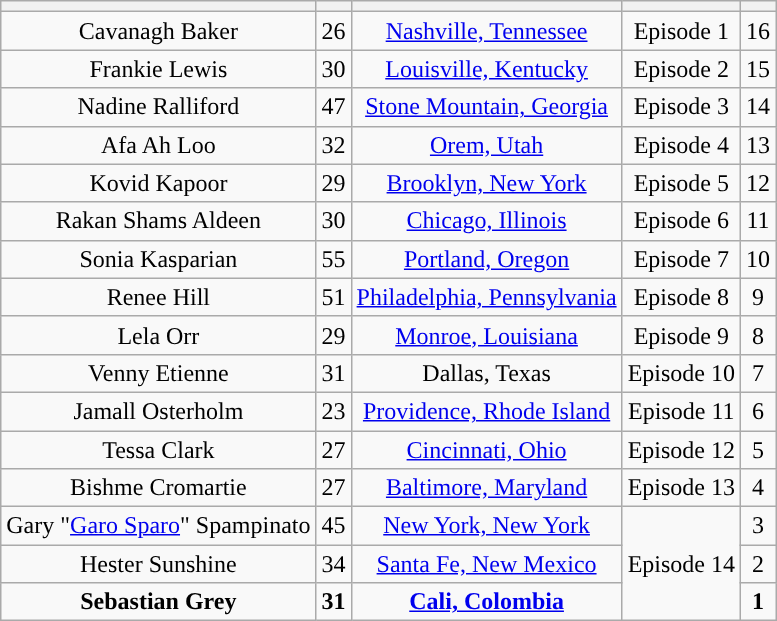<table class="wikitable sortable" style="text-align:center;">
<tr>
<th></th>
<th></th>
<th></th>
<th></th>
<th></th>
</tr>
<tr>
<td>Cavanagh Baker</td>
<td>26</td>
<td><a href='#'>Nashville, Tennessee</a></td>
<td>Episode 1</td>
<td>16</td>
</tr>
<tr>
<td>Frankie Lewis</td>
<td>30</td>
<td><a href='#'>Louisville, Kentucky</a></td>
<td>Episode 2</td>
<td>15</td>
</tr>
<tr>
<td>Nadine Ralliford</td>
<td>47</td>
<td><a href='#'>Stone Mountain, Georgia</a></td>
<td>Episode 3</td>
<td>14</td>
</tr>
<tr>
<td>Afa Ah Loo</td>
<td>32</td>
<td><a href='#'>Orem, Utah</a></td>
<td>Episode 4</td>
<td>13</td>
</tr>
<tr>
<td>Kovid Kapoor</td>
<td>29</td>
<td><a href='#'>Brooklyn, New York</a></td>
<td>Episode 5</td>
<td>12</td>
</tr>
<tr>
<td>Rakan Shams Aldeen</td>
<td>30</td>
<td><a href='#'>Chicago, Illinois</a></td>
<td>Episode 6</td>
<td>11</td>
</tr>
<tr>
<td>Sonia Kasparian</td>
<td>55</td>
<td><a href='#'>Portland, Oregon</a></td>
<td>Episode 7</td>
<td>10</td>
</tr>
<tr>
<td>Renee Hill</td>
<td>51</td>
<td><a href='#'>Philadelphia, Pennsylvania</a></td>
<td>Episode 8</td>
<td>9</td>
</tr>
<tr>
<td>Lela Orr</td>
<td>29</td>
<td><a href='#'>Monroe, Louisiana</a></td>
<td>Episode 9</td>
<td>8</td>
</tr>
<tr>
<td>Venny Etienne</td>
<td>31</td>
<td>Dallas, Texas</td>
<td>Episode 10</td>
<td>7</td>
</tr>
<tr>
<td>Jamall Osterholm</td>
<td>23</td>
<td><a href='#'>Providence, Rhode Island</a></td>
<td>Episode 11</td>
<td>6</td>
</tr>
<tr>
<td>Tessa Clark</td>
<td>27</td>
<td><a href='#'>Cincinnati, Ohio</a></td>
<td>Episode 12</td>
<td>5</td>
</tr>
<tr>
<td>Bishme Cromartie</td>
<td>27</td>
<td><a href='#'>Baltimore, Maryland</a></td>
<td>Episode 13</td>
<td>4</td>
</tr>
<tr>
<td>Gary "<a href='#'>Garo Sparo</a>" Spampinato</td>
<td>45</td>
<td><a href='#'>New York, New York</a></td>
<td rowspan="3">Episode 14</td>
<td>3</td>
</tr>
<tr>
<td>Hester Sunshine</td>
<td>34</td>
<td><a href='#'>Santa Fe, New Mexico</a></td>
<td>2</td>
</tr>
<tr>
<td><strong> Sebastian Grey </strong></td>
<td><strong>31 </strong></td>
<td><strong><a href='#'>Cali, Colombia</a></strong></td>
<td><strong>1</strong></td>
</tr>
</table>
